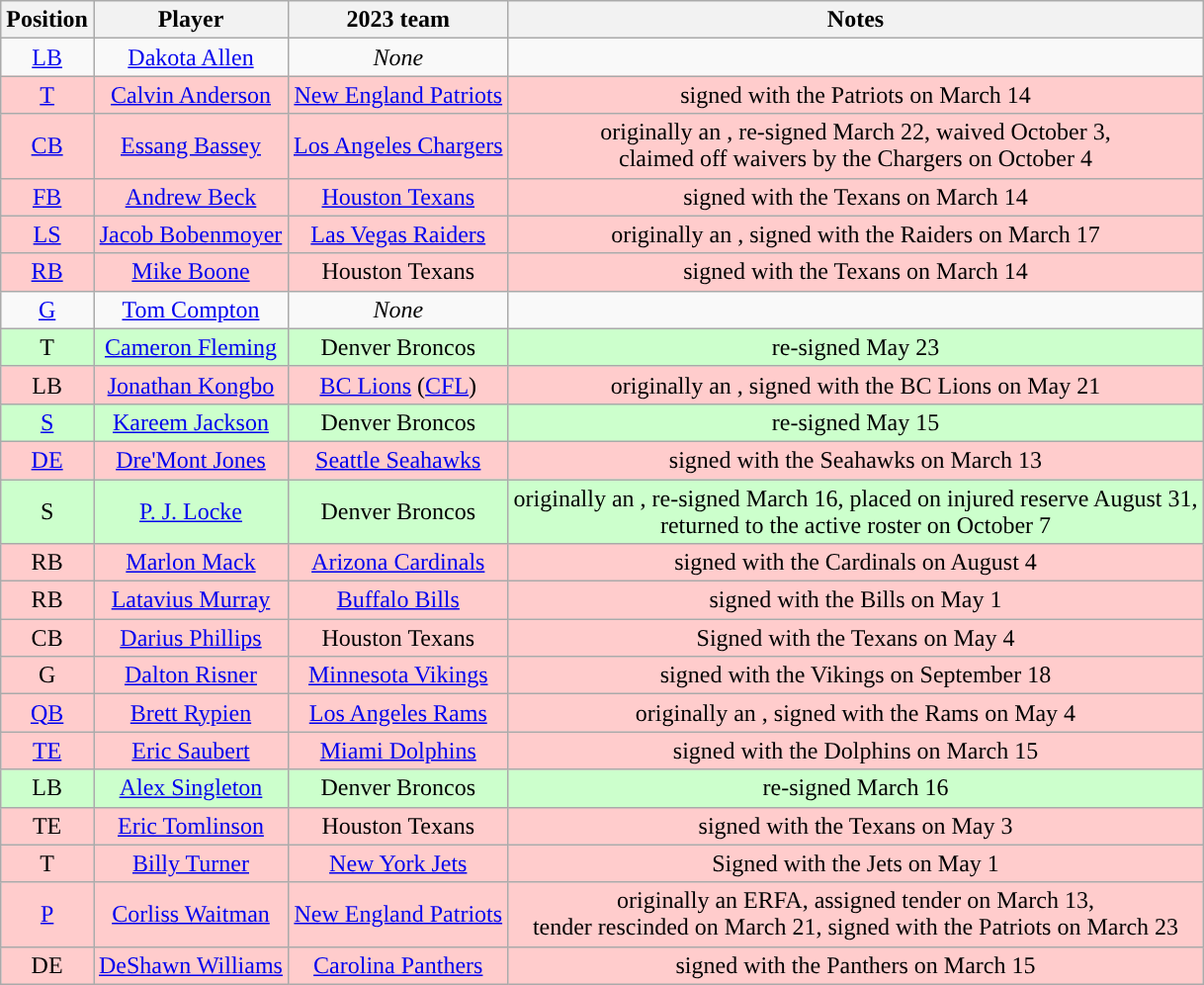<table class="wikitable" style="text-align:center">
<tr>
<th>Position</th>
<th>Player</th>
<th>2023 team</th>
<th>Notes</th>
</tr>
<tr style="background:#">
<td><a href='#'>LB</a></td>
<td><a href='#'>Dakota Allen</a></td>
<td><em>None</em></td>
<td></td>
</tr>
<tr style="background:#fcc">
<td><a href='#'>T</a></td>
<td><a href='#'>Calvin Anderson</a></td>
<td><a href='#'>New England Patriots</a></td>
<td>signed with the Patriots on March 14</td>
</tr>
<tr style="background:#fcc">
<td><a href='#'>CB</a></td>
<td><a href='#'>Essang Bassey</a></td>
<td><a href='#'>Los Angeles Chargers</a></td>
<td>originally an , re-signed March 22, waived October 3,<br>claimed off waivers by the Chargers on October 4</td>
</tr>
<tr style="background:#fcc">
<td><a href='#'>FB</a></td>
<td><a href='#'>Andrew Beck</a></td>
<td><a href='#'>Houston Texans</a></td>
<td>signed with the Texans on March 14</td>
</tr>
<tr style="background:#fcc">
<td><a href='#'>LS</a></td>
<td><a href='#'>Jacob Bobenmoyer</a></td>
<td><a href='#'>Las Vegas Raiders</a></td>
<td>originally an , signed with the Raiders on March 17</td>
</tr>
<tr style="background:#fcc">
<td><a href='#'>RB</a></td>
<td><a href='#'>Mike Boone</a></td>
<td>Houston Texans</td>
<td>signed with the Texans on March 14</td>
</tr>
<tr style="background:#">
<td><a href='#'>G</a></td>
<td><a href='#'>Tom Compton</a></td>
<td><em>None</em></td>
<td></td>
</tr>
<tr style="background:#cfc">
<td>T</td>
<td><a href='#'>Cameron Fleming</a></td>
<td>Denver Broncos</td>
<td>re-signed May 23</td>
</tr>
<tr style="background:#fcc">
<td>LB</td>
<td><a href='#'>Jonathan Kongbo</a></td>
<td><a href='#'>BC Lions</a> (<a href='#'>CFL</a>)</td>
<td>originally an , signed with the BC Lions on May 21</td>
</tr>
<tr style="background:#cfc">
<td><a href='#'>S</a></td>
<td><a href='#'>Kareem Jackson</a></td>
<td>Denver Broncos</td>
<td>re-signed May 15</td>
</tr>
<tr style="background:#fcc">
<td><a href='#'>DE</a></td>
<td><a href='#'>Dre'Mont Jones</a></td>
<td><a href='#'>Seattle Seahawks</a></td>
<td>signed with the Seahawks on March 13</td>
</tr>
<tr style="background:#cfc">
<td>S</td>
<td><a href='#'>P. J. Locke</a></td>
<td>Denver Broncos</td>
<td>originally an , re-signed March 16, placed on injured reserve August 31,<br>returned to the active roster on October 7</td>
</tr>
<tr style="background:#fcc">
<td>RB</td>
<td><a href='#'>Marlon Mack</a></td>
<td><a href='#'>Arizona Cardinals</a></td>
<td>signed with the Cardinals on August 4</td>
</tr>
<tr style="background:#fcc">
<td>RB</td>
<td><a href='#'>Latavius Murray</a></td>
<td><a href='#'>Buffalo Bills</a></td>
<td>signed with the Bills on May 1</td>
</tr>
<tr style="background:#fcc">
<td>CB</td>
<td><a href='#'>Darius Phillips</a></td>
<td>Houston Texans</td>
<td>Signed with the Texans on May 4</td>
</tr>
<tr style="background:#fcc">
<td>G</td>
<td><a href='#'>Dalton Risner</a></td>
<td><a href='#'>Minnesota Vikings</a></td>
<td>signed with the Vikings on September 18</td>
</tr>
<tr style="background:#fcc">
<td><a href='#'>QB</a></td>
<td><a href='#'>Brett Rypien</a></td>
<td><a href='#'>Los Angeles Rams</a></td>
<td>originally an , signed with the Rams on May 4</td>
</tr>
<tr style="background:#fcc">
<td><a href='#'>TE</a></td>
<td><a href='#'>Eric Saubert</a></td>
<td><a href='#'>Miami Dolphins</a></td>
<td>signed with the Dolphins on March 15</td>
</tr>
<tr style="background:#cfc">
<td>LB</td>
<td><a href='#'>Alex Singleton</a></td>
<td>Denver Broncos</td>
<td>re-signed March 16</td>
</tr>
<tr style="background:#fcc">
<td>TE</td>
<td><a href='#'>Eric Tomlinson</a></td>
<td>Houston Texans</td>
<td>signed with the Texans on May 3</td>
</tr>
<tr style="background:#fcc">
<td>T</td>
<td><a href='#'>Billy Turner</a></td>
<td><a href='#'>New York Jets</a></td>
<td>Signed with the Jets on May 1</td>
</tr>
<tr style="background:#fcc">
<td><a href='#'>P</a></td>
<td><a href='#'>Corliss Waitman</a></td>
<td><a href='#'>New England Patriots</a></td>
<td>originally an ERFA, assigned tender on March 13,<br>tender rescinded on March 21, signed with the Patriots on March 23</td>
</tr>
<tr style="background:#fcc">
<td>DE</td>
<td><a href='#'>DeShawn Williams</a></td>
<td><a href='#'>Carolina Panthers</a></td>
<td>signed with the Panthers on March 15</td>
</tr>
</table>
